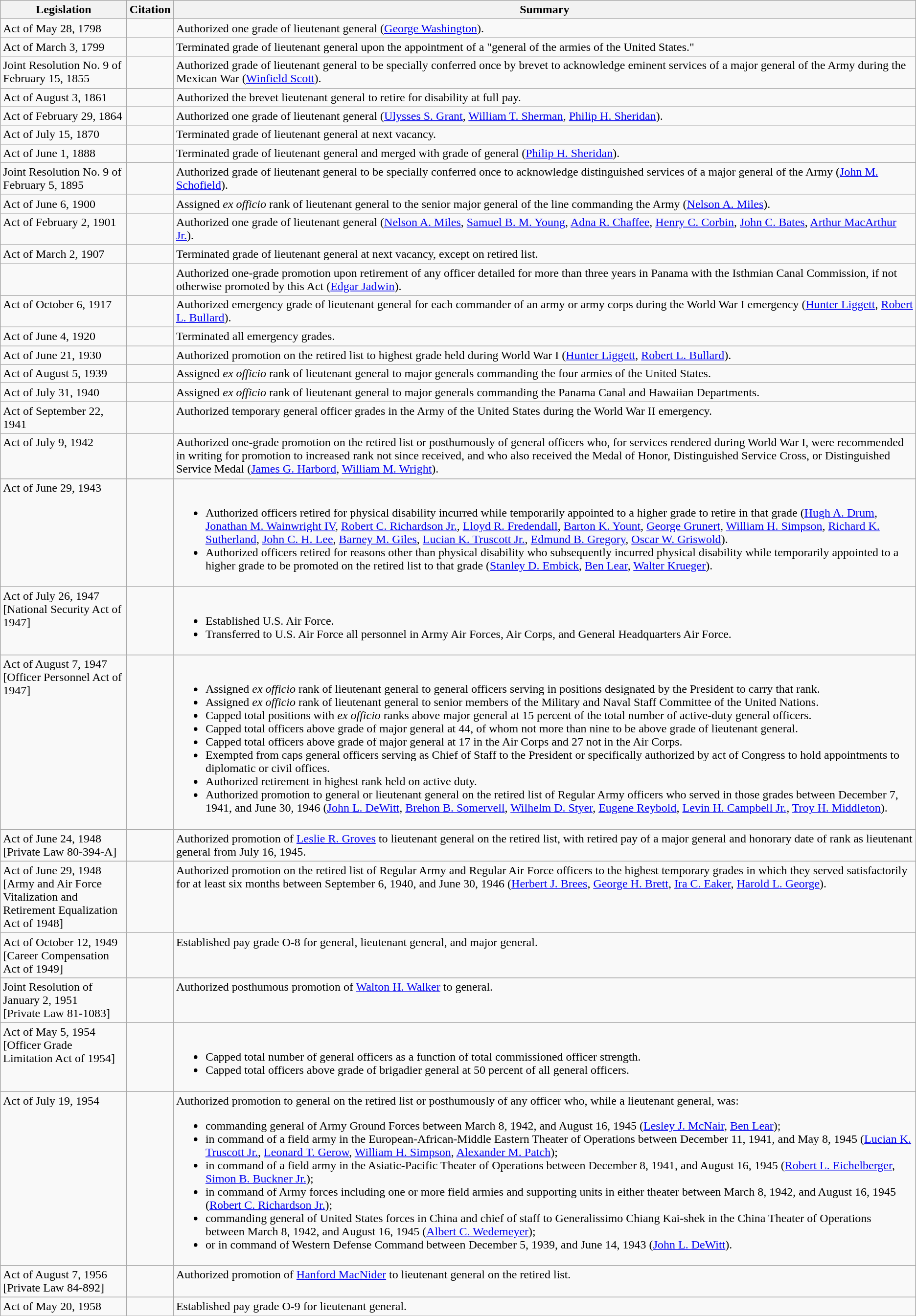<table class="wikitable">
<tr>
<th width = 165>Legislation</th>
<th>Citation</th>
<th>Summary</th>
</tr>
<tr valign=top>
<td>Act of May 28, 1798</td>
<td>   </td>
<td>Authorized one grade of lieutenant general (<a href='#'>George Washington</a>).</td>
</tr>
<tr valign=top>
<td>Act of March 3, 1799</td>
<td>   </td>
<td>Terminated grade of lieutenant general upon the appointment of a "general of the armies of the United States."</td>
</tr>
<tr valign=top>
<td>Joint Resolution No. 9 of February 15, 1855</td>
<td> </td>
<td>Authorized grade of lieutenant general to be specially conferred once by brevet to acknowledge eminent services of a major general of the Army during the Mexican War (<a href='#'>Winfield Scott</a>).</td>
</tr>
<tr valign=top>
<td>Act of August 3, 1861</td>
<td> </td>
<td>Authorized the brevet lieutenant general to retire for disability at full pay.</td>
</tr>
<tr valign=top>
<td>Act of February 29, 1864</td>
<td> </td>
<td>Authorized one grade of lieutenant general (<a href='#'>Ulysses S. Grant</a>, <a href='#'>William T. Sherman</a>, <a href='#'>Philip H. Sheridan</a>).</td>
</tr>
<tr valign=top>
<td>Act of July 15, 1870</td>
<td> </td>
<td>Terminated grade of lieutenant general at next vacancy.</td>
</tr>
<tr valign=top>
<td>Act of June 1, 1888</td>
<td> </td>
<td>Terminated grade of lieutenant general and merged with grade of general (<a href='#'>Philip H. Sheridan</a>).</td>
</tr>
<tr valign=top>
<td>Joint Resolution No. 9 of February 5, 1895</td>
<td> </td>
<td>Authorized grade of lieutenant general to be specially conferred once to acknowledge distinguished services of a major general of the Army (<a href='#'>John M. Schofield</a>).</td>
</tr>
<tr valign=top>
<td>Act of June 6, 1900</td>
<td> </td>
<td>Assigned <em>ex officio</em> rank of lieutenant general to the senior major general of the line commanding the Army (<a href='#'>Nelson A. Miles</a>).</td>
</tr>
<tr valign=top>
<td>Act of February 2, 1901</td>
<td> </td>
<td>Authorized one grade of lieutenant general (<a href='#'>Nelson A. Miles</a>, <a href='#'>Samuel B. M. Young</a>, <a href='#'>Adna R. Chaffee</a>, <a href='#'>Henry C. Corbin</a>, <a href='#'>John C. Bates</a>, <a href='#'>Arthur MacArthur Jr.</a>).</td>
</tr>
<tr valign=top>
<td>Act of March 2, 1907</td>
<td> </td>
<td>Terminated grade of lieutenant general at next vacancy, except on retired list.</td>
</tr>
<tr valign=top>
<td></td>
<td> </td>
<td>Authorized one-grade promotion upon retirement of any officer detailed for more than three years in Panama with the Isthmian Canal Commission, if not otherwise promoted by this Act (<a href='#'>Edgar Jadwin</a>).</td>
</tr>
<tr valign=top>
<td>Act of October 6, 1917</td>
<td> </td>
<td>Authorized emergency grade of lieutenant general for each commander of an army or army corps during the World War I emergency (<a href='#'>Hunter Liggett</a>, <a href='#'>Robert L. Bullard</a>).</td>
</tr>
<tr valign=top>
<td>Act of June 4, 1920</td>
<td> </td>
<td>Terminated all emergency grades.</td>
</tr>
<tr valign=top>
<td>Act of June 21, 1930</td>
<td> </td>
<td>Authorized promotion on the retired list to highest grade held during World War I (<a href='#'>Hunter Liggett</a>, <a href='#'>Robert L. Bullard</a>).</td>
</tr>
<tr valign=top>
<td>Act of August 5, 1939</td>
<td> </td>
<td>Assigned <em>ex officio</em> rank of lieutenant general to major generals commanding the four armies of the United States.</td>
</tr>
<tr valign=top>
<td>Act of July 31, 1940</td>
<td> </td>
<td>Assigned <em>ex officio</em> rank of lieutenant general to major generals commanding the Panama Canal and Hawaiian Departments.</td>
</tr>
<tr valign=top>
<td>Act of September 22, 1941</td>
<td> </td>
<td>Authorized temporary general officer grades in the Army of the United States during the World War II emergency.</td>
</tr>
<tr valign=top>
<td>Act of July 9, 1942</td>
<td> </td>
<td>Authorized one-grade promotion on the retired list or posthumously of general officers who, for services rendered during World War I, were recommended in writing for promotion to increased rank not since received, and who also received the Medal of Honor, Distinguished Service Cross, or Distinguished Service Medal (<a href='#'>James G. Harbord</a>, <a href='#'>William M. Wright</a>).</td>
</tr>
<tr valign=top>
<td>Act of June 29, 1943</td>
<td> </td>
<td><br><ul><li>Authorized officers retired for physical disability incurred while temporarily appointed to a higher grade to retire in that grade (<a href='#'>Hugh A. Drum</a>, <a href='#'>Jonathan M. Wainwright IV</a>, <a href='#'>Robert C. Richardson Jr.</a>, <a href='#'>Lloyd R. Fredendall</a>, <a href='#'>Barton K. Yount</a>, <a href='#'>George Grunert</a>, <a href='#'>William H. Simpson</a>, <a href='#'>Richard K. Sutherland</a>, <a href='#'>John C. H. Lee</a>, <a href='#'>Barney M. Giles</a>, <a href='#'>Lucian K. Truscott Jr.</a>, <a href='#'>Edmund B. Gregory</a>, <a href='#'>Oscar W. Griswold</a>).</li><li>Authorized officers retired for reasons other than physical disability who subsequently incurred physical disability while temporarily appointed to a higher grade to be promoted on the retired list to that grade (<a href='#'>Stanley D. Embick</a>, <a href='#'>Ben Lear</a>, <a href='#'>Walter Krueger</a>).</li></ul></td>
</tr>
<tr valign=top>
<td>Act of July 26, 1947<br>[National Security Act of 1947]</td>
<td> </td>
<td><br><ul><li>Established U.S. Air Force.</li><li>Transferred to U.S. Air Force all personnel in Army Air Forces, Air Corps, and General Headquarters Air Force.</li></ul></td>
</tr>
<tr valign=top>
<td>Act of August 7, 1947<br>[Officer Personnel Act of 1947]</td>
<td> </td>
<td><br><ul><li>Assigned <em>ex officio</em> rank of lieutenant general to general officers serving in positions designated by the President to carry that rank.</li><li>Assigned <em>ex officio</em> rank of lieutenant general to senior members of the Military and Naval Staff Committee of the United Nations.</li><li>Capped total positions with <em>ex officio</em> ranks above major general at 15 percent of the total number of active-duty general officers.</li><li>Capped total officers above grade of major general at 44, of whom not more than nine to be above grade of lieutenant general.</li><li>Capped total officers above grade of major general at 17 in the Air Corps and 27 not in the Air Corps.</li><li>Exempted from caps general officers serving as Chief of Staff to the President or specifically authorized by act of Congress to hold appointments to diplomatic or civil offices.</li><li>Authorized retirement in highest rank held on active duty.</li><li>Authorized promotion to general or lieutenant general on the retired list of Regular Army officers who served in those grades between December 7, 1941, and June 30, 1946 (<a href='#'>John L. DeWitt</a>, <a href='#'>Brehon B. Somervell</a>, <a href='#'>Wilhelm D. Styer</a>, <a href='#'>Eugene Reybold</a>, <a href='#'>Levin H. Campbell Jr.</a>, <a href='#'>Troy H. Middleton</a>).</li></ul></td>
</tr>
<tr valign=top>
<td>Act of June 24, 1948<br>[Private Law 80-394-A]</td>
<td> </td>
<td>Authorized promotion of <a href='#'>Leslie R. Groves</a> to lieutenant general on the retired list, with retired pay of a major general and honorary date of rank as lieutenant general from July 16, 1945.</td>
</tr>
<tr valign=top>
<td>Act of June 29, 1948<br>[Army and Air Force Vitalization and Retirement Equalization Act of 1948]</td>
<td> </td>
<td>Authorized promotion on the retired list of Regular Army and Regular Air Force officers to the highest temporary grades in which they served satisfactorily for at least six months between September 6, 1940, and June 30, 1946 (<a href='#'>Herbert J. Brees</a>, <a href='#'>George H. Brett</a>, <a href='#'>Ira C. Eaker</a>, <a href='#'>Harold L. George</a>).</td>
</tr>
<tr valign=top>
<td>Act of October 12, 1949<br>[Career Compensation Act of 1949]</td>
<td> </td>
<td>Established pay grade O-8 for general, lieutenant general, and major general.</td>
</tr>
<tr valign=top>
<td>Joint Resolution of January 2, 1951<br>[Private Law 81-1083]</td>
<td> </td>
<td>Authorized posthumous promotion of <a href='#'>Walton H. Walker</a> to general.</td>
</tr>
<tr valign=top>
<td>Act of May 5, 1954<br>[Officer Grade Limitation Act of 1954]</td>
<td> </td>
<td><br><ul><li>Capped total number of general officers as a function of total commissioned officer strength.</li><li>Capped total officers above grade of brigadier general at 50 percent of all general officers.</li></ul></td>
</tr>
<tr valign=top>
<td>Act of July 19, 1954</td>
<td> </td>
<td>Authorized promotion to general on the retired list or posthumously of any officer who, while a lieutenant general, was:<br><ul><li>commanding general of Army Ground Forces between March 8, 1942, and August 16, 1945 (<a href='#'>Lesley J. McNair</a>, <a href='#'>Ben Lear</a>);</li><li>in command of a field army in the European-African-Middle Eastern Theater of Operations between December 11, 1941, and May 8, 1945 (<a href='#'>Lucian K. Truscott Jr.</a>, <a href='#'>Leonard T. Gerow</a>, <a href='#'>William H. Simpson</a>, <a href='#'>Alexander M. Patch</a>);</li><li>in command of a field army in the Asiatic-Pacific Theater of Operations between December 8, 1941, and August 16, 1945 (<a href='#'>Robert L. Eichelberger</a>, <a href='#'>Simon B. Buckner Jr.</a>);</li><li>in command of Army forces including one or more field armies and supporting units in either theater between March 8, 1942, and August 16, 1945 (<a href='#'>Robert C. Richardson Jr.</a>);</li><li>commanding general of United States forces in China and chief of staff to Generalissimo Chiang Kai-shek in the China Theater of Operations between March 8, 1942, and August 16, 1945 (<a href='#'>Albert C. Wedemeyer</a>);</li><li>or in command of Western Defense Command between December 5, 1939, and June 14, 1943 (<a href='#'>John L. DeWitt</a>).</li></ul></td>
</tr>
<tr valign=top>
<td>Act of August 7, 1956<br>[Private Law 84-892]</td>
<td> </td>
<td>Authorized promotion of <a href='#'>Hanford MacNider</a> to lieutenant general on the retired list.</td>
</tr>
<tr valign=top>
<td>Act of May 20, 1958</td>
<td> </td>
<td>Established pay grade O-9 for lieutenant general.</td>
</tr>
<tr>
</tr>
</table>
